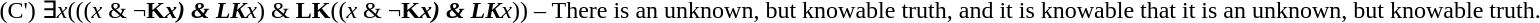<table>
<tr>
<td>(C')</td>
<td>∃<em>x</em>(((<em>x</em> & ¬<strong>K<strong><em>x<em>) & </strong>LK</em></strong>x</em>) & <strong>LK</strong>((<em>x</em> & ¬<strong>K<strong><em>x<em>) & </strong>LK</em></strong>x</em>))</td>
<td>– There is an unknown, but knowable truth, and it is knowable that it is an unknown, but knowable truth.</td>
</tr>
</table>
